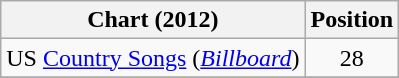<table class="wikitable sortable">
<tr>
<th scope="col">Chart (2012)</th>
<th scope="col">Position</th>
</tr>
<tr>
<td>US <a href='#'>Country Songs</a> (<em><a href='#'>Billboard</a></em>)</td>
<td align="center">28</td>
</tr>
<tr>
</tr>
</table>
